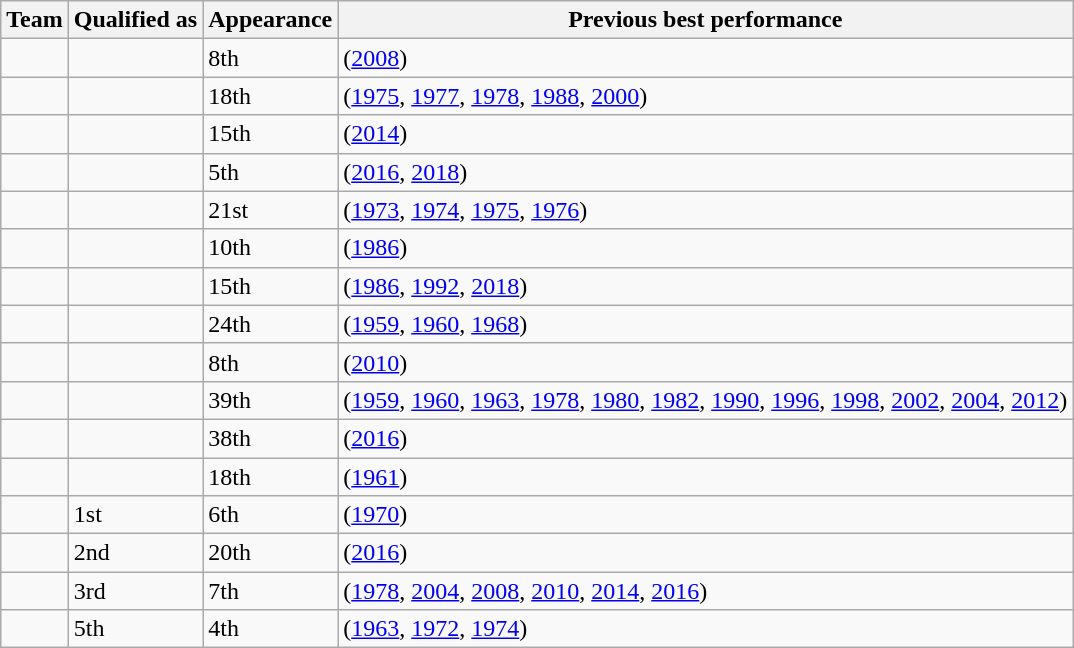<table class="wikitable sortable">
<tr>
<th>Team</th>
<th>Qualified as</th>
<th data-sort-type="number">Appearance</th>
<th>Previous best performance</th>
</tr>
<tr>
<td></td>
<td></td>
<td>8th</td>
<td> (<a href='#'>2008</a>)</td>
</tr>
<tr>
<td></td>
<td></td>
<td>18th</td>
<td> (<a href='#'>1975</a>, <a href='#'>1977</a>, <a href='#'>1978</a>, <a href='#'>1988</a>, <a href='#'>2000</a>)</td>
</tr>
<tr>
<td></td>
<td></td>
<td>15th</td>
<td> (<a href='#'>2014</a>)</td>
</tr>
<tr>
<td></td>
<td></td>
<td>5th</td>
<td> (<a href='#'>2016</a>, <a href='#'>2018</a>)</td>
</tr>
<tr>
<td></td>
<td></td>
<td>21st</td>
<td> (<a href='#'>1973</a>, <a href='#'>1974</a>, <a href='#'>1975</a>, <a href='#'>1976</a>)</td>
</tr>
<tr>
<td></td>
<td></td>
<td>10th</td>
<td> (<a href='#'>1986</a>)</td>
</tr>
<tr>
<td></td>
<td></td>
<td>15th</td>
<td> (<a href='#'>1986</a>, <a href='#'>1992</a>, <a href='#'>2018</a>)</td>
</tr>
<tr>
<td></td>
<td></td>
<td>24th</td>
<td> (<a href='#'>1959</a>, <a href='#'>1960</a>, <a href='#'>1968</a>)</td>
</tr>
<tr>
<td></td>
<td></td>
<td>8th</td>
<td> (<a href='#'>2010</a>)</td>
</tr>
<tr>
<td></td>
<td></td>
<td>39th</td>
<td> (<a href='#'>1959</a>, <a href='#'>1960</a>, <a href='#'>1963</a>, <a href='#'>1978</a>, <a href='#'>1980</a>, <a href='#'>1982</a>, <a href='#'>1990</a>, <a href='#'>1996</a>, <a href='#'>1998</a>, <a href='#'>2002</a>, <a href='#'>2004</a>, <a href='#'>2012</a>)</td>
</tr>
<tr>
<td></td>
<td></td>
<td>38th</td>
<td> (<a href='#'>2016</a>)</td>
</tr>
<tr>
<td></td>
<td></td>
<td>18th</td>
<td> (<a href='#'>1961</a>)</td>
</tr>
<tr>
<td></td>
<td>1st </td>
<td>6th</td>
<td> (<a href='#'>1970</a>)</td>
</tr>
<tr>
<td></td>
<td>2nd </td>
<td>20th</td>
<td> (<a href='#'>2016</a>)</td>
</tr>
<tr>
<td></td>
<td>3rd </td>
<td>7th</td>
<td> (<a href='#'>1978</a>, <a href='#'>2004</a>, <a href='#'>2008</a>, <a href='#'>2010</a>, <a href='#'>2014</a>, <a href='#'>2016</a>)</td>
</tr>
<tr>
<td></td>
<td>5th </td>
<td>4th</td>
<td> (<a href='#'>1963</a>, <a href='#'>1972</a>, <a href='#'>1974</a>)</td>
</tr>
</table>
